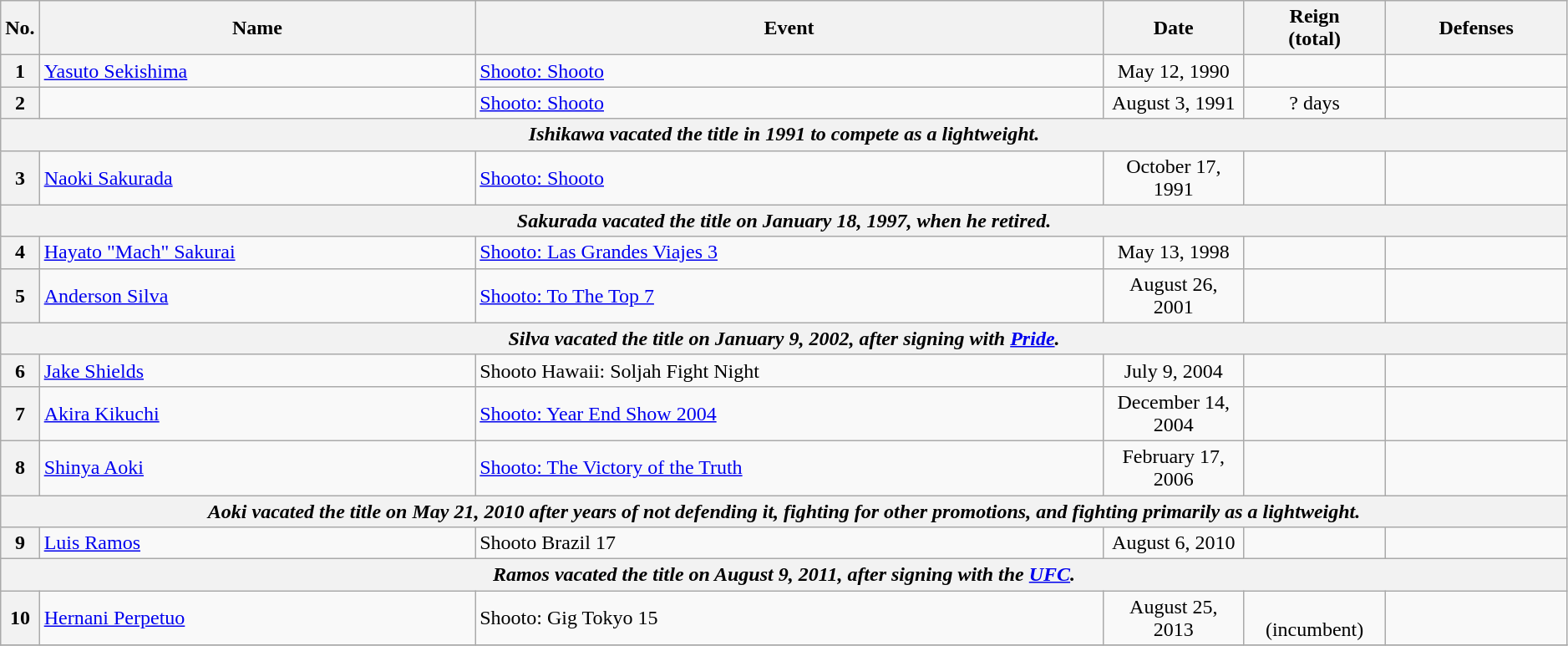<table class="wikitable" style="width:99%;">
<tr>
<th style="width:2%;">No.</th>
<th>Name</th>
<th>Event</th>
<th style="width:9%;">Date</th>
<th style="width:9%;">Reign<br>(total)</th>
<th>Defenses</th>
</tr>
<tr>
<th>1</th>
<td> <a href='#'>Yasuto Sekishima</a><br></td>
<td><a href='#'>Shooto: Shooto</a><br></td>
<td align=center>May 12, 1990</td>
<td align=center></td>
<td><br></td>
</tr>
<tr>
<th>2</th>
<td></td>
<td><a href='#'>Shooto: Shooto</a><br></td>
<td align=center>August 3, 1991</td>
<td align=center>? days</td>
<td></td>
</tr>
<tr>
<th colspan=6 align=center><em>Ishikawa vacated the title in 1991 to compete as a lightweight.</em></th>
</tr>
<tr>
<th>3</th>
<td> <a href='#'>Naoki Sakurada</a><br></td>
<td><a href='#'>Shooto: Shooto</a><br></td>
<td align=center>October 17, 1991</td>
<td align=center></td>
<td><br></td>
</tr>
<tr>
<th colspan=6 align=center><em>Sakurada vacated the title on January 18, 1997, when he retired.</em></th>
</tr>
<tr>
<th>4</th>
<td> <a href='#'>Hayato "Mach" Sakurai</a></td>
<td><a href='#'>Shooto: Las Grandes Viajes 3</a><br></td>
<td align=center>May 13, 1998</td>
<td align=center></td>
<td><br></td>
</tr>
<tr>
<th>5</th>
<td> <a href='#'>Anderson Silva</a></td>
<td><a href='#'>Shooto: To The Top 7</a><br></td>
<td align=center>August 26, 2001</td>
<td align=center></td>
<td></td>
</tr>
<tr>
<th colspan=6 align=center><em>Silva vacated the title on January 9, 2002, after signing with <a href='#'>Pride</a>.</em></th>
</tr>
<tr>
<th>6</th>
<td> <a href='#'>Jake Shields</a><br></td>
<td>Shooto Hawaii: Soljah Fight Night<br></td>
<td align=center>July 9, 2004</td>
<td align=center></td>
<td></td>
</tr>
<tr>
<th>7</th>
<td> <a href='#'>Akira Kikuchi</a></td>
<td><a href='#'>Shooto: Year End Show 2004</a><br></td>
<td align=center>December 14, 2004</td>
<td align=center></td>
<td></td>
</tr>
<tr>
<th>8</th>
<td> <a href='#'>Shinya Aoki</a></td>
<td><a href='#'>Shooto: The Victory of the Truth</a><br></td>
<td align=center>February 17, 2006</td>
<td align=center></td>
<td><br></td>
</tr>
<tr>
<th colspan=6 align=center><em>Aoki vacated the title on May 21, 2010 after years of not defending it, fighting for other promotions, and fighting primarily as a lightweight.</em></th>
</tr>
<tr>
<th>9</th>
<td> <a href='#'>Luis Ramos</a><br></td>
<td>Shooto Brazil 17<br></td>
<td align=center>August 6, 2010</td>
<td align=center></td>
<td></td>
</tr>
<tr>
<th colspan=6 align=center><em>Ramos vacated the title on August 9, 2011, after signing with the <a href='#'>UFC</a>.</em></th>
</tr>
<tr>
<th>10</th>
<td> <a href='#'>Hernani Perpetuo</a><br></td>
<td>Shooto: Gig Tokyo 15<br></td>
<td align=center>August 25, 2013</td>
<td align=center><br>(incumbent)</td>
<td></td>
</tr>
<tr>
</tr>
</table>
